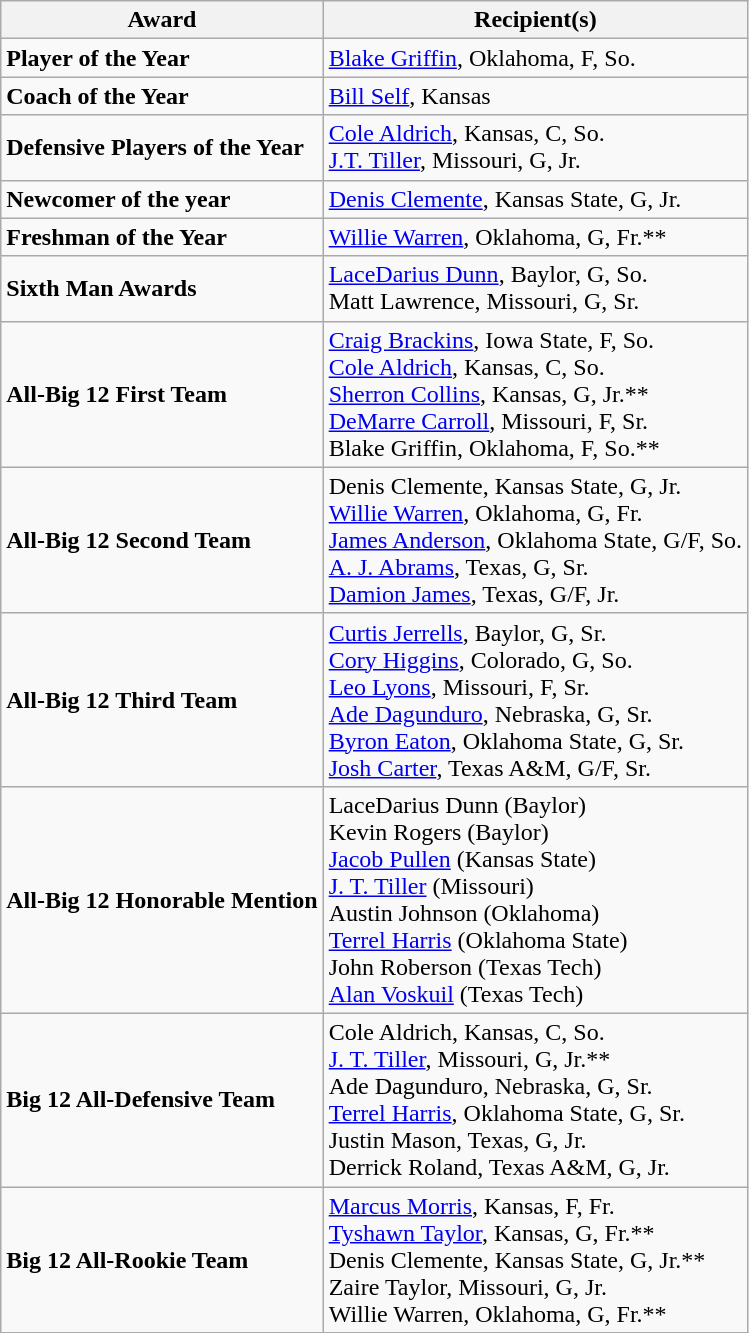<table class="wikitable">
<tr>
<th>Award</th>
<th>Recipient(s)</th>
</tr>
<tr>
<td><strong>Player of the Year</strong></td>
<td><a href='#'>Blake Griffin</a>, Oklahoma, F, So.</td>
</tr>
<tr>
<td><strong>Coach of the Year</strong></td>
<td><a href='#'>Bill Self</a>, Kansas</td>
</tr>
<tr>
<td><strong>Defensive Players of the Year</strong></td>
<td><a href='#'>Cole Aldrich</a>, Kansas, C, So.<br><a href='#'>J.T. Tiller</a>, Missouri, G, Jr.</td>
</tr>
<tr>
<td><strong>Newcomer of the year</strong></td>
<td><a href='#'>Denis Clemente</a>, Kansas State, G, Jr.</td>
</tr>
<tr>
<td><strong>Freshman of the Year</strong></td>
<td><a href='#'>Willie Warren</a>, Oklahoma, G, Fr.**</td>
</tr>
<tr>
<td><strong>Sixth Man Awards</strong></td>
<td><a href='#'>LaceDarius Dunn</a>, Baylor, G, So.<br>Matt Lawrence, Missouri, G, Sr.</td>
</tr>
<tr>
<td><strong>All-Big 12 First Team</strong></td>
<td><a href='#'>Craig Brackins</a>, Iowa State, F, So.<br><a href='#'>Cole Aldrich</a>, Kansas, C, So.<br><a href='#'>Sherron Collins</a>, Kansas, G, Jr.**<br><a href='#'>DeMarre Carroll</a>, Missouri, F, Sr.<br>Blake Griffin, Oklahoma, F, So.**</td>
</tr>
<tr>
<td><strong>All-Big 12 Second Team</strong></td>
<td>Denis Clemente, Kansas State, G, Jr.<br><a href='#'>Willie Warren</a>, Oklahoma, G, Fr.<br><a href='#'>James Anderson</a>, Oklahoma State, G/F, So.<br><a href='#'>A. J. Abrams</a>, Texas, G, Sr.<br><a href='#'>Damion James</a>, Texas, G/F, Jr.</td>
</tr>
<tr>
<td><strong>All-Big 12 Third Team</strong></td>
<td><a href='#'>Curtis Jerrells</a>, Baylor, G, Sr.<br><a href='#'>Cory Higgins</a>, Colorado, G, So.<br><a href='#'>Leo Lyons</a>, Missouri, F, Sr.<br><a href='#'>Ade Dagunduro</a>, Nebraska, G, Sr.<br><a href='#'>Byron Eaton</a>, Oklahoma State, G, Sr.<br><a href='#'>Josh Carter</a>, Texas A&M, G/F, Sr.</td>
</tr>
<tr>
<td><strong>All-Big 12 Honorable Mention</strong></td>
<td>LaceDarius Dunn (Baylor)<br>Kevin Rogers (Baylor)<br><a href='#'>Jacob Pullen</a> (Kansas State)<br><a href='#'>J. T. Tiller</a> (Missouri)<br>Austin Johnson (Oklahoma)<br><a href='#'>Terrel Harris</a> (Oklahoma State)<br>John Roberson (Texas Tech)<br><a href='#'>Alan Voskuil</a> (Texas Tech)</td>
</tr>
<tr>
<td><strong>Big 12 All-Defensive Team</strong></td>
<td>Cole Aldrich, Kansas, C, So.<br><a href='#'>J. T. Tiller</a>, Missouri, G, Jr.**<br>Ade Dagunduro, Nebraska, G, Sr.<br><a href='#'>Terrel Harris</a>, Oklahoma State, G, Sr.<br>Justin Mason, Texas, G, Jr.<br>Derrick Roland, Texas A&M, G, Jr.</td>
</tr>
<tr>
<td><strong>Big 12 All-Rookie Team</strong></td>
<td><a href='#'>Marcus Morris</a>, Kansas, F, Fr.<br><a href='#'>Tyshawn Taylor</a>, Kansas, G, Fr.**<br>Denis Clemente, Kansas State, G, Jr.**<br>Zaire Taylor, Missouri, G, Jr.<br>Willie Warren, Oklahoma, G, Fr.**</td>
</tr>
</table>
